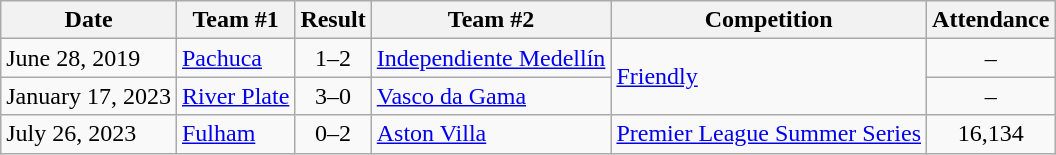<table class="wikitable">
<tr>
<th>Date</th>
<th>Team #1</th>
<th>Result</th>
<th>Team #2</th>
<th>Competition</th>
<th>Attendance</th>
</tr>
<tr>
<td>June 28, 2019</td>
<td> <a href='#'>Pachuca</a></td>
<td style="text-align:center;">1–2</td>
<td> <a href='#'>Independiente Medellín</a></td>
<td rowspan=2><a href='#'>Friendly</a></td>
<td style="text-align:center;">–</td>
</tr>
<tr>
<td>January 17, 2023</td>
<td> <a href='#'>River Plate</a></td>
<td style="text-align:center;">3–0</td>
<td> <a href='#'>Vasco da Gama</a></td>
<td style="text-align:center;">–</td>
</tr>
<tr>
<td>July 26, 2023</td>
<td> <a href='#'>Fulham</a></td>
<td style="text-align:center;">0–2</td>
<td> <a href='#'>Aston Villa</a></td>
<td><a href='#'>Premier League Summer Series</a></td>
<td style="text-align:center;">16,134</td>
</tr>
</table>
